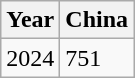<table class="wikitable">
<tr>
<th>Year</th>
<th>China</th>
</tr>
<tr>
<td>2024</td>
<td>751</td>
</tr>
</table>
